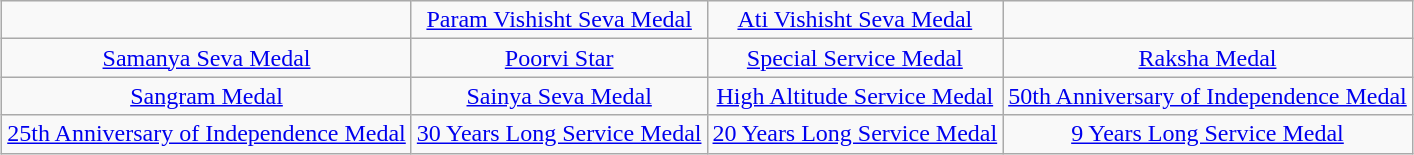<table class="wikitable" style="margin:1em auto; text-align:center;">
<tr>
<td></td>
<td><a href='#'>Param Vishisht Seva Medal</a></td>
<td><a href='#'>Ati Vishisht Seva Medal</a></td>
<td></td>
</tr>
<tr>
<td><a href='#'>Samanya Seva Medal</a></td>
<td><a href='#'>Poorvi Star</a></td>
<td><a href='#'>Special Service Medal</a></td>
<td><a href='#'>Raksha Medal</a></td>
</tr>
<tr>
<td><a href='#'>Sangram Medal</a></td>
<td><a href='#'>Sainya Seva Medal</a></td>
<td><a href='#'>High Altitude Service Medal</a></td>
<td><a href='#'>50th Anniversary of Independence Medal</a></td>
</tr>
<tr>
<td><a href='#'>25th Anniversary of Independence Medal</a></td>
<td><a href='#'>30 Years Long Service Medal</a></td>
<td><a href='#'>20 Years Long Service Medal</a></td>
<td><a href='#'>9 Years Long Service Medal</a></td>
</tr>
</table>
